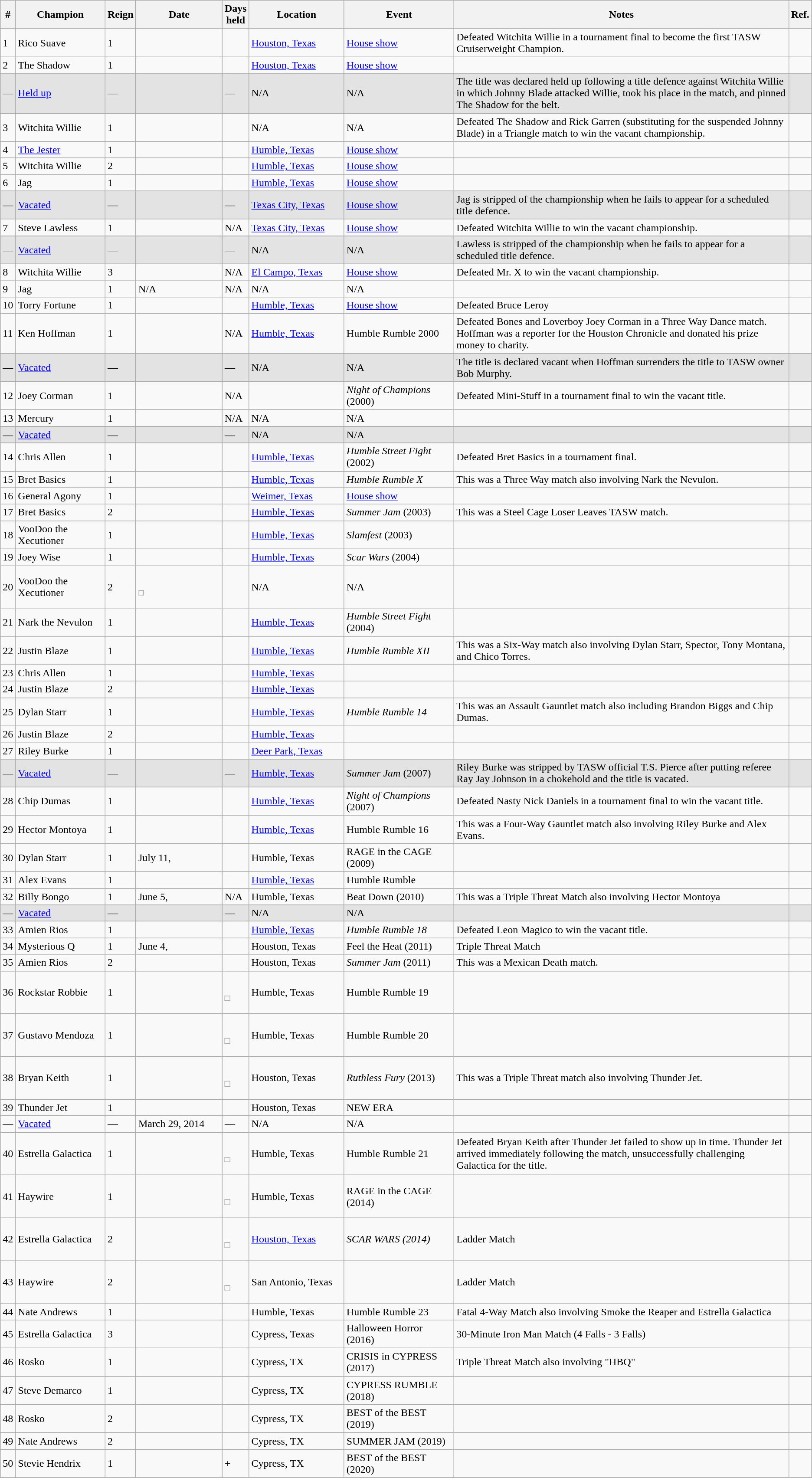<table class="wikitable sortable">
<tr>
<th width=0%>#</th>
<th width=12%>Champion</th>
<th width=0%>Reign</th>
<th width=12%>Date</th>
<th width=0%>Days held</th>
<th width=13%>Location</th>
<th width=15%>Event</th>
<th width=55%class="unsortable">Notes</th>
<th width=0% class="unsortable">Ref.</th>
</tr>
<tr>
<td>1</td>
<td>Rico Suave</td>
<td>1</td>
<td></td>
<td></td>
<td><a href='#'>Houston, Texas</a></td>
<td><a href='#'>House show</a></td>
<td>Defeated Witchita Willie in a tournament final to become the first TASW Cruiserweight Champion.</td>
<td align=center></td>
</tr>
<tr>
<td>2</td>
<td>The Shadow</td>
<td>1</td>
<td></td>
<td></td>
<td><a href='#'>Houston, Texas</a></td>
<td><a href='#'>House show</a></td>
<td></td>
<td align=center></td>
</tr>
<tr>
</tr>
<tr style="background-color:#e3e3e3">
<td>—</td>
<td><a href='#'>Held up</a></td>
<td>—</td>
<td></td>
<td>—</td>
<td>N/A</td>
<td>N/A</td>
<td align=left>The title was declared held up following a title defence against Witchita Willie in which Johnny Blade attacked Willie, took his place in the match, and pinned The Shadow for the belt.</td>
<td align=center></td>
</tr>
<tr>
<td>3</td>
<td>Witchita Willie</td>
<td>1</td>
<td></td>
<td></td>
<td>N/A</td>
<td>N/A</td>
<td>Defeated The Shadow and Rick Garren (substituting for the suspended Johnny Blade) in a Triangle match to win the vacant championship.</td>
<td align=center></td>
</tr>
<tr>
<td>4</td>
<td><a href='#'>The Jester</a></td>
<td>1</td>
<td></td>
<td></td>
<td><a href='#'>Humble, Texas</a></td>
<td><a href='#'>House show</a></td>
<td></td>
<td align=center></td>
</tr>
<tr>
<td>5</td>
<td>Witchita Willie</td>
<td>2</td>
<td></td>
<td></td>
<td><a href='#'>Humble, Texas</a></td>
<td><a href='#'>House show</a></td>
<td></td>
<td align=center></td>
</tr>
<tr>
<td>6</td>
<td>Jag</td>
<td>1</td>
<td></td>
<td></td>
<td><a href='#'>Humble, Texas</a></td>
<td><a href='#'>House show</a></td>
<td></td>
<td align=center></td>
</tr>
<tr>
</tr>
<tr style="background-color:#e3e3e3">
<td>—</td>
<td><a href='#'>Vacated</a></td>
<td>—</td>
<td></td>
<td>—</td>
<td><a href='#'>Texas City, Texas</a></td>
<td><a href='#'>House show</a></td>
<td align=left>Jag is stripped of the championship when he fails to appear for a scheduled title defence.</td>
<td align=center></td>
</tr>
<tr>
<td>7</td>
<td>Steve Lawless</td>
<td>1</td>
<td></td>
<td>N/A</td>
<td><a href='#'>Texas City, Texas</a></td>
<td><a href='#'>House show</a></td>
<td>Defeated Witchita Willie to win the vacant championship.</td>
<td align=center></td>
</tr>
<tr>
</tr>
<tr style="background-color:#e3e3e3">
<td>—</td>
<td><a href='#'>Vacated</a></td>
<td>—</td>
<td></td>
<td>—</td>
<td>N/A</td>
<td>N/A</td>
<td align=left>Lawless is stripped of the championship when he fails to appear for a scheduled title defence.</td>
<td align=center></td>
</tr>
<tr>
<td>8</td>
<td>Witchita Willie</td>
<td>3</td>
<td></td>
<td>N/A</td>
<td><a href='#'>El Campo, Texas</a></td>
<td><a href='#'>House show</a></td>
<td>Defeated Mr. X to win the vacant championship.</td>
<td align=center></td>
</tr>
<tr>
<td>9</td>
<td>Jag</td>
<td>1</td>
<td>N/A</td>
<td>N/A</td>
<td>N/A</td>
<td>N/A</td>
<td></td>
<td align=center></td>
</tr>
<tr>
<td>10</td>
<td>Torry Fortune</td>
<td>1</td>
<td></td>
<td></td>
<td><a href='#'>Humble, Texas</a></td>
<td><a href='#'>House show</a></td>
<td>Defeated Bruce Leroy</td>
<td align=center></td>
</tr>
<tr>
<td>11</td>
<td>Ken Hoffman</td>
<td>1</td>
<td></td>
<td>N/A</td>
<td><a href='#'>Humble, Texas</a></td>
<td>Humble Rumble 2000</td>
<td>Defeated Bones and Loverboy Joey Corman in a Three Way Dance match. Hoffman was a reporter for the Houston Chronicle and donated his prize money to charity.</td>
<td align=center></td>
</tr>
<tr>
</tr>
<tr style="background-color:#e3e3e3">
<td>—</td>
<td><a href='#'>Vacated</a></td>
<td>—</td>
<td></td>
<td>—</td>
<td>N/A</td>
<td>N/A</td>
<td align=left>The title is declared vacant when Hoffman surrenders the title to TASW owner Bob Murphy.</td>
<td align=center></td>
</tr>
<tr>
<td>12</td>
<td>Joey Corman</td>
<td>1</td>
<td></td>
<td>N/A</td>
<td></td>
<td><em>Night of Champions</em> (2000)</td>
<td>Defeated Mini-Stuff in a tournament final to win the vacant title.</td>
<td align=center></td>
</tr>
<tr>
<td>13</td>
<td>Mercury</td>
<td>1</td>
<td></td>
<td>N/A</td>
<td>N/A</td>
<td>N/A</td>
<td></td>
<td align=center></td>
</tr>
<tr>
</tr>
<tr style="background-color:#e3e3e3">
<td>—</td>
<td><a href='#'>Vacated</a></td>
<td>—</td>
<td></td>
<td>—</td>
<td>N/A</td>
<td>N/A</td>
<td align=left></td>
<td align=center></td>
</tr>
<tr>
<td>14</td>
<td>Chris Allen</td>
<td>1</td>
<td></td>
<td></td>
<td><a href='#'>Humble, Texas</a></td>
<td><em>Humble Street Fight</em> (2002)</td>
<td>Defeated Bret Basics in a tournament final.</td>
<td align=center></td>
</tr>
<tr>
<td>15</td>
<td>Bret Basics</td>
<td>1</td>
<td></td>
<td></td>
<td><a href='#'>Humble, Texas</a></td>
<td><em>Humble Rumble X</em></td>
<td>This was a Three Way match also involving Nark the Nevulon.</td>
<td align=center></td>
</tr>
<tr>
<td>16</td>
<td>General Agony</td>
<td>1</td>
<td></td>
<td></td>
<td><a href='#'>Weimer, Texas</a></td>
<td><a href='#'>House show</a></td>
<td></td>
<td align=center></td>
</tr>
<tr>
<td>17</td>
<td>Bret Basics</td>
<td>2</td>
<td></td>
<td></td>
<td><a href='#'>Humble, Texas</a></td>
<td><em>Summer Jam</em> (2003)</td>
<td>This was a Steel Cage Loser Leaves TASW match.</td>
<td align=center></td>
</tr>
<tr>
<td>18</td>
<td>VooDoo the Xecutioner</td>
<td>1</td>
<td></td>
<td></td>
<td><a href='#'>Humble, Texas</a></td>
<td><em>Slamfest</em> (2003)</td>
<td></td>
<td align=center></td>
</tr>
<tr>
<td>19</td>
<td>Joey Wise</td>
<td>1</td>
<td></td>
<td></td>
<td><a href='#'>Humble, Texas</a></td>
<td><em>Scar Wars</em> (2004)</td>
<td></td>
<td align=center></td>
</tr>
<tr>
<td>20</td>
<td>VooDoo the Xecutioner</td>
<td>2</td>
<td><br><table class="wikitable sortable">
<tr>
<td></td>
</tr>
</table>
</td>
<td></td>
<td>N/A</td>
<td>N/A</td>
<td></td>
<td align=center></td>
</tr>
<tr>
<td>21</td>
<td>Nark the Nevulon</td>
<td>1</td>
<td></td>
<td></td>
<td><a href='#'>Humble, Texas</a></td>
<td><em>Humble Street Fight</em> (2004)</td>
<td></td>
<td align=center></td>
</tr>
<tr>
<td>22</td>
<td>Justin Blaze</td>
<td>1</td>
<td></td>
<td></td>
<td><a href='#'>Humble, Texas</a></td>
<td><em>Humble Rumble XII</em></td>
<td>This was a Six-Way match also involving Dylan Starr, Spector, Tony Montana, and Chico Torres.</td>
<td align=center></td>
</tr>
<tr>
<td>23</td>
<td>Chris Allen</td>
<td>1</td>
<td></td>
<td></td>
<td><a href='#'>Humble, Texas</a></td>
<td></td>
<td></td>
<td align=center></td>
</tr>
<tr>
<td>24</td>
<td>Justin Blaze</td>
<td>2</td>
<td></td>
<td></td>
<td><a href='#'>Humble, Texas</a></td>
<td></td>
<td></td>
<td align=center></td>
</tr>
<tr>
<td>25</td>
<td>Dylan Starr</td>
<td>1</td>
<td></td>
<td></td>
<td><a href='#'>Humble, Texas</a></td>
<td><em>Humble Rumble 14</em></td>
<td>This was an Assault Gauntlet match also including Brandon Biggs and Chip Dumas.</td>
<td align=center></td>
</tr>
<tr>
<td>26</td>
<td>Justin Blaze</td>
<td>2</td>
<td></td>
<td></td>
<td><a href='#'>Humble, Texas</a></td>
<td></td>
<td></td>
<td align=center></td>
</tr>
<tr>
<td>27</td>
<td>Riley Burke</td>
<td>1</td>
<td></td>
<td></td>
<td><a href='#'>Deer Park, Texas</a></td>
<td></td>
<td></td>
<td align=center></td>
</tr>
<tr>
</tr>
<tr style="background-color:#e3e3e3">
<td>—</td>
<td><a href='#'>Vacated</a></td>
<td>—</td>
<td></td>
<td>—</td>
<td><a href='#'>Humble, Texas</a></td>
<td><em>Summer Jam</em> (2007)</td>
<td align=left>Riley Burke was stripped by TASW official T.S. Pierce after putting referee Ray Jay Johnson in a chokehold and the title is vacated.</td>
<td align=center></td>
</tr>
<tr>
<td>28</td>
<td>Chip Dumas</td>
<td>1</td>
<td></td>
<td></td>
<td><a href='#'>Humble, Texas</a></td>
<td><em>Night of Champions</em> (2007)</td>
<td>Defeated Nasty Nick Daniels in a tournament final to win the vacant title.</td>
<td align=center></td>
</tr>
<tr>
<td>29</td>
<td>Hector Montoya</td>
<td>1</td>
<td></td>
<td></td>
<td><a href='#'>Humble, Texas</a></td>
<td>Humble Rumble 16</td>
<td>This was a Four-Way Gauntlet match also involving Riley Burke and Alex Evans.</td>
<td align=center></td>
</tr>
<tr>
<td>30</td>
<td>Dylan Starr</td>
<td>1</td>
<td>July 11, </td>
<td></td>
<td>Humble, Texas</td>
<td>RAGE in the CAGE (2009)</td>
<td></td>
<td align=center></td>
</tr>
<tr>
<td>31</td>
<td>Alex Evans</td>
<td>1</td>
<td></td>
<td></td>
<td><a href='#'>Humble, Texas</a></td>
<td>Humble Rumble</td>
<td></td>
<td align=center></td>
</tr>
<tr>
<td>32</td>
<td>Billy Bongo</td>
<td>1</td>
<td>June 5, </td>
<td>N/A</td>
<td>Humble, Texas</td>
<td>Beat Down (2010)</td>
<td>This was a Triple Threat Match also involving Hector Montoya</td>
<td align="center"></td>
</tr>
<tr style="background-color:#e3e3e3">
<td>—</td>
<td><a href='#'>Vacated</a></td>
<td>—</td>
<td></td>
<td>—</td>
<td>N/A</td>
<td>N/A</td>
<td align=left></td>
<td align=center></td>
</tr>
<tr>
<td>33</td>
<td>Amien Rios</td>
<td>1</td>
<td></td>
<td></td>
<td><a href='#'>Humble, Texas</a></td>
<td><em>Humble Rumble 18</em></td>
<td>Defeated Leon Magico to win the vacant title.</td>
<td align=center></td>
</tr>
<tr>
<td>34</td>
<td>Mysterious Q</td>
<td>1</td>
<td>June 4,</td>
<td></td>
<td>Houston, Texas</td>
<td>Feel the Heat (2011)</td>
<td>Triple Threat Match</td>
<td align=center></td>
</tr>
<tr>
<td>35</td>
<td>Amien Rios</td>
<td>2</td>
<td></td>
<td></td>
<td>Houston, Texas</td>
<td><em>Summer Jam</em> (2011)</td>
<td>This was a Mexican Death match.</td>
<td align=center></td>
</tr>
<tr>
<td>36</td>
<td>Rockstar Robbie</td>
<td>1</td>
<td></td>
<td><br><table class="wikitable sortable">
<tr>
<td></td>
</tr>
</table>
</td>
<td>Humble, Texas</td>
<td>Humble Rumble 19</td>
<td></td>
<td align=center></td>
</tr>
<tr>
<td>37</td>
<td>Gustavo Mendoza</td>
<td>1</td>
<td></td>
<td><br><table class="wikitable sortable">
<tr>
<td></td>
</tr>
</table>
</td>
<td>Humble, Texas</td>
<td>Humble Rumble 20</td>
<td></td>
<td align=center></td>
</tr>
<tr>
<td>38</td>
<td>Bryan Keith</td>
<td>1</td>
<td></td>
<td><br><table class="wikitable sortable">
<tr>
<td></td>
</tr>
</table>
</td>
<td>Houston, Texas</td>
<td><em>Ruthless Fury</em> (2013)</td>
<td>This was a Triple Threat match also involving Thunder Jet.</td>
<td align=center></td>
</tr>
<tr>
<td>39</td>
<td>Thunder Jet</td>
<td>1</td>
<td></td>
<td></td>
<td>Houston, Texas</td>
<td>NEW ERA</td>
<td></td>
<td align=center></td>
</tr>
<tr>
<td>—</td>
<td><a href='#'>Vacated</a></td>
<td>—</td>
<td>March 29, 2014</td>
<td>—</td>
<td>N/A</td>
<td>N/A</td>
<td></td>
<td></td>
</tr>
<tr>
<td>40</td>
<td>Estrella Galactica</td>
<td>1</td>
<td></td>
<td><br><table class="wikitable sortable">
<tr>
<td></td>
</tr>
</table>
</td>
<td>Humble, Texas</td>
<td>Humble Rumble 21</td>
<td>Defeated Bryan Keith after Thunder Jet failed to show up in time. Thunder Jet arrived immediately following the match, unsuccessfully challenging Galactica for the title.</td>
<td></td>
</tr>
<tr>
<td>41</td>
<td>Haywire</td>
<td>1</td>
<td></td>
<td><br><table class="wikitable sortable">
<tr>
<td></td>
</tr>
</table>
</td>
<td>Humble, Texas</td>
<td>RAGE in the CAGE (2014)</td>
<td></td>
<td align="center"></td>
</tr>
<tr>
<td>42</td>
<td>Estrella Galactica</td>
<td>2</td>
<td></td>
<td><br><table class="wikitable sortable">
<tr>
<td></td>
</tr>
</table>
</td>
<td><a href='#'>Houston, Texas</a></td>
<td><em>SCAR WARS (2014)</em></td>
<td>Ladder Match</td>
<td align="center"></td>
</tr>
<tr>
<td>43</td>
<td>Haywire</td>
<td>2</td>
<td></td>
<td><br><table class="wikitable sortable">
<tr>
<td></td>
</tr>
</table>
</td>
<td>San Antonio, Texas</td>
<td></td>
<td>Ladder Match</td>
<td></td>
</tr>
<tr>
<td>44</td>
<td>Nate Andrews</td>
<td>1</td>
<td></td>
<td></td>
<td>Humble, Texas</td>
<td>Humble Rumble 23</td>
<td>Fatal 4-Way Match also involving Smoke the Reaper and Estrella Galactica</td>
<td></td>
</tr>
<tr>
<td>45</td>
<td>Estrella Galactica</td>
<td>3</td>
<td></td>
<td></td>
<td>Cypress, Texas</td>
<td>Halloween Horror (2016)</td>
<td>30-Minute Iron Man Match (4 Falls - 3 Falls)</td>
<td></td>
</tr>
<tr>
<td>46</td>
<td>Rosko</td>
<td>1</td>
<td></td>
<td></td>
<td>Cypress, TX</td>
<td>CRISIS in CYPRESS (2017)</td>
<td>Triple Threat Match also involving "HBQ"</td>
<td></td>
</tr>
<tr>
<td>47</td>
<td>Steve Demarco</td>
<td>1</td>
<td></td>
<td></td>
<td>Cypress, TX</td>
<td>CYPRESS RUMBLE (2018)</td>
<td></td>
<td></td>
</tr>
<tr>
<td>48</td>
<td>Rosko</td>
<td>2</td>
<td></td>
<td></td>
<td>Cypress, TX</td>
<td>BEST of the BEST (2019)</td>
<td></td>
<td></td>
</tr>
<tr>
<td>49</td>
<td>Nate Andrews</td>
<td>2</td>
<td></td>
<td></td>
<td>Cypress, TX</td>
<td>SUMMER JAM (2019)</td>
<td></td>
<td></td>
</tr>
<tr>
<td>50</td>
<td>Stevie Hendrix</td>
<td>1</td>
<td></td>
<td>+</td>
<td>Cypress, TX</td>
<td>BEST of the BEST (2020)</td>
<td></td>
<td></td>
</tr>
</table>
